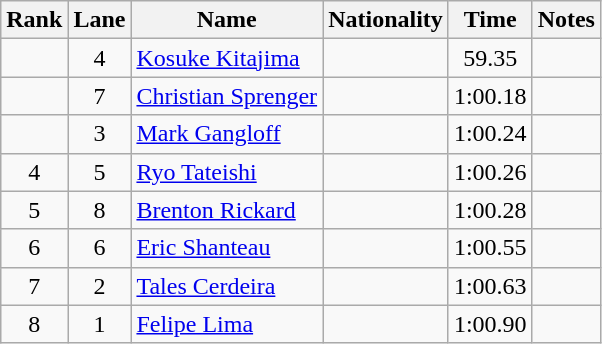<table class="wikitable sortable" style="text-align:center">
<tr>
<th>Rank</th>
<th>Lane</th>
<th>Name</th>
<th>Nationality</th>
<th>Time</th>
<th>Notes</th>
</tr>
<tr>
<td></td>
<td>4</td>
<td align=left><a href='#'>Kosuke Kitajima</a></td>
<td align=left></td>
<td>59.35</td>
<td></td>
</tr>
<tr>
<td></td>
<td>7</td>
<td align=left><a href='#'>Christian Sprenger</a></td>
<td align=left></td>
<td>1:00.18</td>
<td></td>
</tr>
<tr>
<td></td>
<td>3</td>
<td align=left><a href='#'>Mark Gangloff</a></td>
<td align=left></td>
<td>1:00.24</td>
<td></td>
</tr>
<tr>
<td>4</td>
<td>5</td>
<td align=left><a href='#'>Ryo Tateishi</a></td>
<td align=left></td>
<td>1:00.26</td>
<td></td>
</tr>
<tr>
<td>5</td>
<td>8</td>
<td align=left><a href='#'>Brenton Rickard</a></td>
<td align=left></td>
<td>1:00.28</td>
<td></td>
</tr>
<tr>
<td>6</td>
<td>6</td>
<td align=left><a href='#'>Eric Shanteau</a></td>
<td align=left></td>
<td>1:00.55</td>
<td></td>
</tr>
<tr>
<td>7</td>
<td>2</td>
<td align=left><a href='#'>Tales Cerdeira</a></td>
<td align=left></td>
<td>1:00.63</td>
<td></td>
</tr>
<tr>
<td>8</td>
<td>1</td>
<td align=left><a href='#'>Felipe Lima</a></td>
<td align=left></td>
<td>1:00.90</td>
<td></td>
</tr>
</table>
